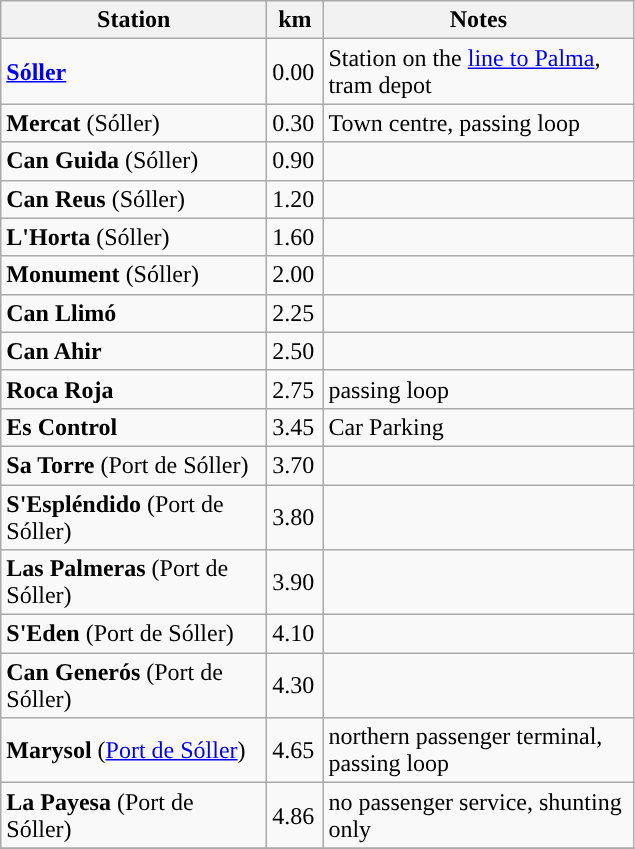<table class="wikitable sortable">
<tr>
<th width="170px">Station</th>
<th width="30px">km</th>
<th width="200px">Notes</th>
</tr>
<tr>
<td><strong><a href='#'>Sóller</a></strong></td>
<td><div>0.00</div></td>
<td> Station on the <a href='#'>line to Palma</a>, tram depot</td>
</tr>
<tr>
<td><strong>Mercat</strong> (Sóller)</td>
<td><div>0.30</div></td>
<td>Town centre, passing loop</td>
</tr>
<tr>
<td><strong>Can Guida</strong> (Sóller)</td>
<td><div>0.90</div></td>
<td></td>
</tr>
<tr>
<td><strong>Can Reus</strong> (Sóller)</td>
<td><div>1.20</div></td>
<td></td>
</tr>
<tr>
<td><strong>L'Horta</strong> (Sóller)</td>
<td><div>1.60</div></td>
<td></td>
</tr>
<tr>
<td><strong>Monument</strong> (Sóller)</td>
<td><div>2.00</div></td>
<td></td>
</tr>
<tr>
<td><strong>Can Llimó</strong></td>
<td><div>2.25</div></td>
<td></td>
</tr>
<tr>
<td><strong>Can Ahir</strong></td>
<td><div>2.50</div></td>
<td></td>
</tr>
<tr>
<td><strong>Roca Roja</strong></td>
<td><div>2.75</div></td>
<td>passing loop</td>
</tr>
<tr>
<td><strong>Es Control</strong></td>
<td><div>3.45</div></td>
<td> Car Parking</td>
</tr>
<tr>
<td><strong>Sa Torre</strong> (Port de Sóller)</td>
<td><div>3.70</div></td>
<td></td>
</tr>
<tr>
<td><strong>S'Espléndido</strong> (Port de Sóller)</td>
<td><div>3.80</div></td>
<td></td>
</tr>
<tr>
<td><strong>Las Palmeras</strong> (Port de Sóller)</td>
<td><div>3.90</div></td>
<td></td>
</tr>
<tr>
<td><strong>S'Eden</strong> (Port de Sóller)</td>
<td><div>4.10</div></td>
<td></td>
</tr>
<tr>
<td><strong>Can Generós</strong> (Port de Sóller)</td>
<td><div>4.30</div></td>
<td></td>
</tr>
<tr>
<td><strong>Marysol</strong> (<a href='#'>Port de Sóller</a>)</td>
<td><div>4.65</div></td>
<td>northern passenger terminal, passing loop</td>
</tr>
<tr>
<td><strong>La Payesa</strong> (Port de Sóller)</td>
<td><div>4.86</div></td>
<td>no passenger service, shunting only</td>
</tr>
<tr>
</tr>
</table>
